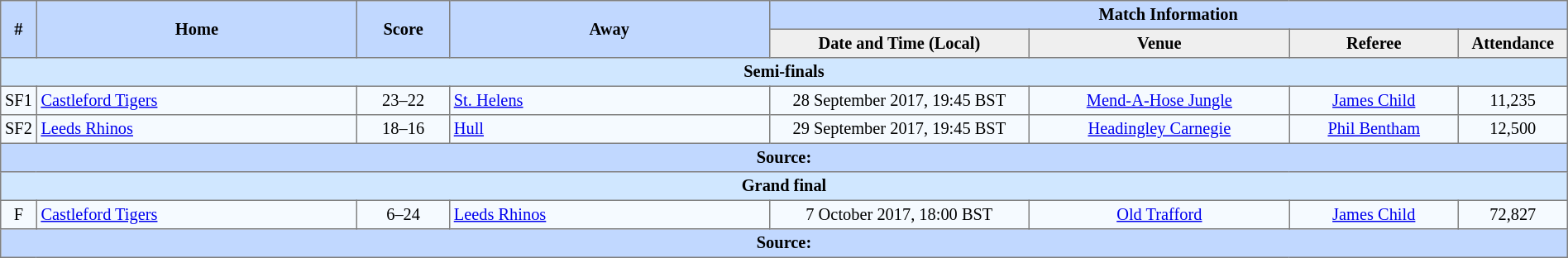<table border="1" cellpadding="3" cellspacing="0" style="border-collapse:collapse; font-size:85%; text-align:center; width:100%;">
<tr style="background:#c1d8ff;">
<th rowspan="2">#</th>
<th rowspan="2" style="width:21%;">Home</th>
<th rowspan="2" style="width:6%;">Score</th>
<th rowspan="2" style="width:21%;">Away</th>
<th colspan=6>Match Information</th>
</tr>
<tr style="background:#efefef;">
<th width=17%>Date and Time (Local)</th>
<th width=17%>Venue</th>
<th width=11%>Referee</th>
<th width=7%>Attendance</th>
</tr>
<tr style="background:#d0e7ff;">
<td colspan=8><strong>Semi-finals</strong></td>
</tr>
<tr style="background:#f5faff;">
<td>SF1</td>
<td align=left> <a href='#'>Castleford Tigers</a></td>
<td>23–22</td>
<td align=left> <a href='#'>St. Helens</a></td>
<td>28 September 2017, 19:45 BST</td>
<td><a href='#'>Mend-A-Hose Jungle</a></td>
<td><a href='#'>James Child</a></td>
<td>11,235</td>
</tr>
<tr style="background:#f5faff;">
<td>SF2</td>
<td align=left> <a href='#'>Leeds Rhinos</a></td>
<td>18–16</td>
<td align=left> <a href='#'>Hull</a></td>
<td>29 September 2017, 19:45 BST</td>
<td><a href='#'>Headingley Carnegie</a></td>
<td><a href='#'>Phil Bentham</a></td>
<td>12,500</td>
</tr>
<tr style="background:#c1d8ff;">
<th colspan=12>Source:</th>
</tr>
<tr style="background:#d0e7ff;">
<td colspan=8><strong>Grand final</strong></td>
</tr>
<tr style="background:#f5faff;">
<td>F</td>
<td align=left> <a href='#'>Castleford Tigers</a></td>
<td>6–24</td>
<td align=left> <a href='#'>Leeds Rhinos</a></td>
<td>7 October 2017, 18:00 BST</td>
<td><a href='#'>Old Trafford</a></td>
<td><a href='#'>James Child</a></td>
<td>72,827</td>
</tr>
<tr style="background:#c1d8ff;">
<th colspan=12>Source:</th>
</tr>
</table>
